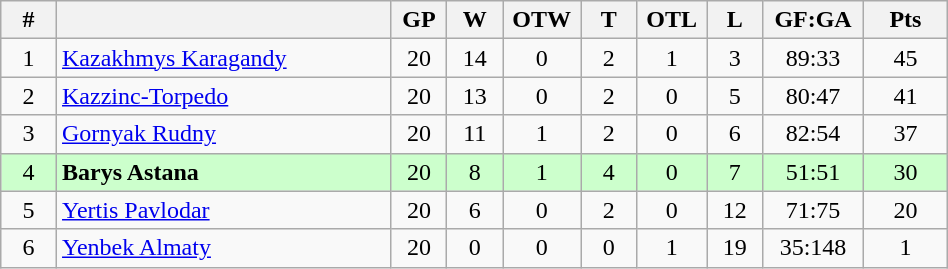<table class="wikitable" width="50%">
<tr>
<th width="5%" bgcolor="#e0e0e0">#</th>
<th width="30%" bgcolor="#e0e0e0"></th>
<th width="5%" bgcolor="#e0e0e0">GP</th>
<th width="5%" bgcolor="#e0e0e0">W</th>
<th width="5%" bgcolor="#e0e0e0">OTW</th>
<th width="5%" bgcolor="#e0e0e0">T</th>
<th width="5%" bgcolor="#e0e0e0">OTL</th>
<th width="5%" bgcolor="#e0e0e0">L</th>
<th width="7.5%" bgcolor="#e0e0e0">GF:GA</th>
<th width="7.5%" bgcolor="#e0e0e0">Pts</th>
</tr>
<tr align="center">
<td>1</td>
<td align="left"><a href='#'>Kazakhmys Karagandy</a></td>
<td>20</td>
<td>14</td>
<td>0</td>
<td>2</td>
<td>1</td>
<td>3</td>
<td>89:33</td>
<td>45</td>
</tr>
<tr align="center">
<td>2</td>
<td align="left"><a href='#'>Kazzinc-Torpedo</a></td>
<td>20</td>
<td>13</td>
<td>0</td>
<td>2</td>
<td>0</td>
<td>5</td>
<td>80:47</td>
<td>41</td>
</tr>
<tr align="center">
<td>3</td>
<td align="left"><a href='#'>Gornyak Rudny</a></td>
<td>20</td>
<td>11</td>
<td>1</td>
<td>2</td>
<td>0</td>
<td>6</td>
<td>82:54</td>
<td>37</td>
</tr>
<tr align="center" bgcolor="#CCFFCC">
<td>4</td>
<td align="left"><strong>Barys Astana</strong></td>
<td>20</td>
<td>8</td>
<td>1</td>
<td>4</td>
<td>0</td>
<td>7</td>
<td>51:51</td>
<td>30</td>
</tr>
<tr align="center">
<td>5</td>
<td align="left"><a href='#'>Yertis Pavlodar</a></td>
<td>20</td>
<td>6</td>
<td>0</td>
<td>2</td>
<td>0</td>
<td>12</td>
<td>71:75</td>
<td>20</td>
</tr>
<tr align="center">
<td>6</td>
<td align="left"><a href='#'>Yenbek Almaty</a></td>
<td>20</td>
<td>0</td>
<td>0</td>
<td>0</td>
<td>1</td>
<td>19</td>
<td>35:148</td>
<td>1</td>
</tr>
</table>
